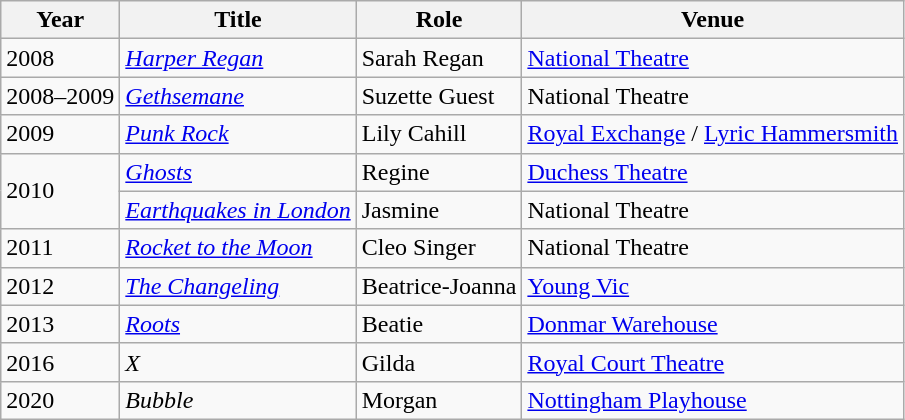<table class="wikitable sortable">
<tr>
<th>Year</th>
<th>Title</th>
<th>Role</th>
<th>Venue</th>
</tr>
<tr>
<td>2008</td>
<td><em><a href='#'>Harper Regan</a></em></td>
<td>Sarah Regan</td>
<td><a href='#'>National Theatre</a></td>
</tr>
<tr>
<td>2008–2009</td>
<td><em><a href='#'>Gethsemane</a></em></td>
<td>Suzette Guest</td>
<td>National Theatre</td>
</tr>
<tr>
<td>2009</td>
<td><a href='#'><em>Punk Rock</em></a></td>
<td>Lily Cahill</td>
<td><a href='#'>Royal Exchange</a> / <a href='#'>Lyric Hammersmith</a></td>
</tr>
<tr>
<td rowspan="2">2010</td>
<td><em><a href='#'>Ghosts</a></em></td>
<td>Regine</td>
<td><a href='#'>Duchess Theatre</a></td>
</tr>
<tr>
<td><em><a href='#'>Earthquakes in London</a></em></td>
<td>Jasmine</td>
<td>National Theatre</td>
</tr>
<tr>
<td>2011</td>
<td><em><a href='#'>Rocket to the Moon</a></em></td>
<td>Cleo Singer</td>
<td>National Theatre</td>
</tr>
<tr>
<td>2012</td>
<td><em><a href='#'>The Changeling</a></em></td>
<td>Beatrice-Joanna</td>
<td><a href='#'>Young Vic</a></td>
</tr>
<tr>
<td>2013</td>
<td><em><a href='#'>Roots</a></em></td>
<td>Beatie</td>
<td><a href='#'>Donmar Warehouse</a></td>
</tr>
<tr>
<td>2016</td>
<td><em>X</em></td>
<td>Gilda</td>
<td><a href='#'>Royal Court Theatre</a></td>
</tr>
<tr>
<td>2020</td>
<td><em>Bubble</em></td>
<td>Morgan</td>
<td><a href='#'>Nottingham Playhouse</a></td>
</tr>
</table>
